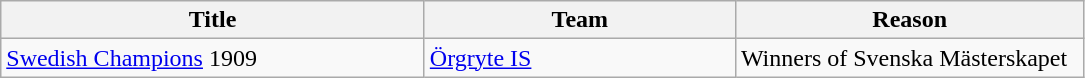<table class="wikitable" style="text-align: left;">
<tr>
<th style="width: 275px;">Title</th>
<th style="width: 200px;">Team</th>
<th style="width: 225px;">Reason</th>
</tr>
<tr>
<td><a href='#'>Swedish Champions</a> 1909</td>
<td><a href='#'>Örgryte IS</a></td>
<td>Winners of Svenska Mästerskapet</td>
</tr>
</table>
